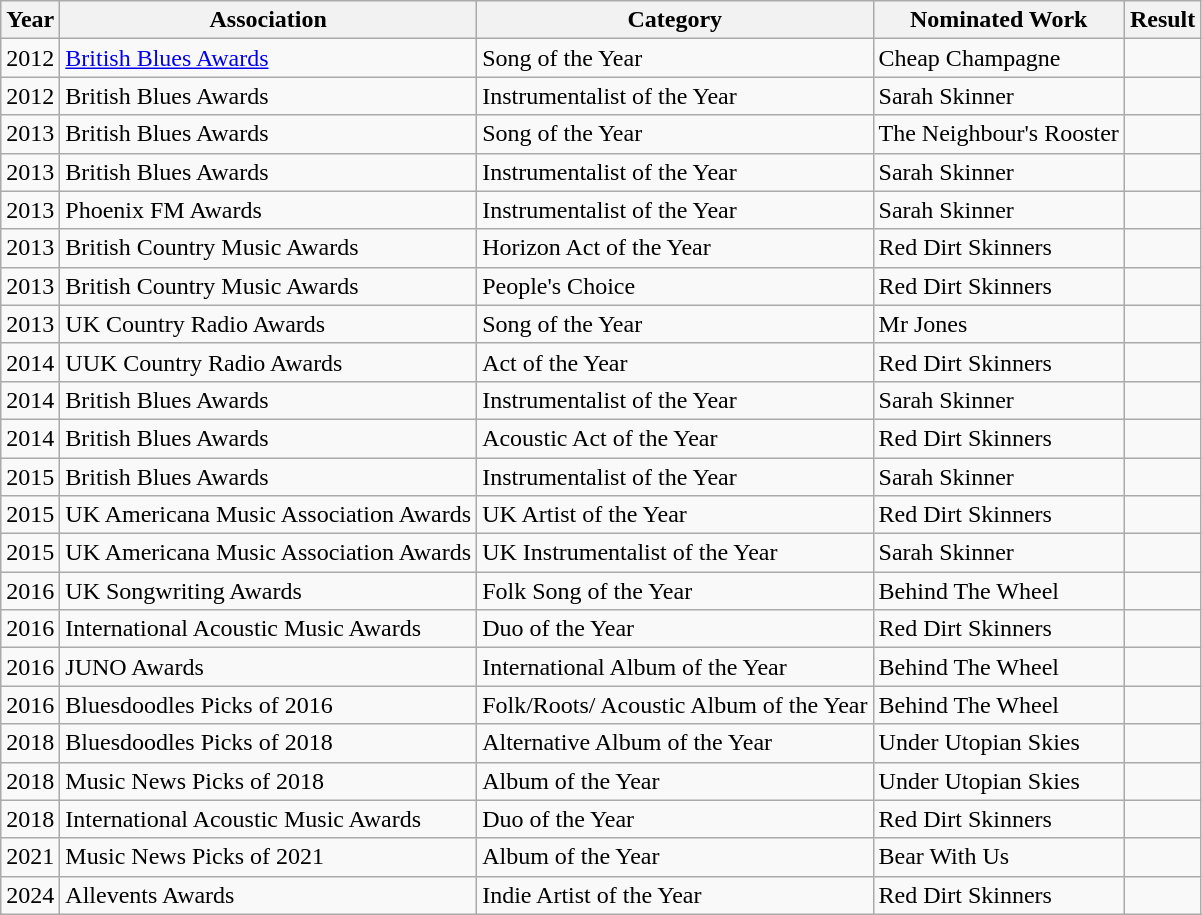<table class="wikitable">
<tr>
<th>Year</th>
<th>Association</th>
<th>Category</th>
<th>Nominated Work</th>
<th>Result</th>
</tr>
<tr>
<td>2012</td>
<td><a href='#'>British Blues Awards</a></td>
<td>Song of the Year</td>
<td>Cheap Champagne</td>
<td></td>
</tr>
<tr>
<td>2012</td>
<td>British Blues Awards</td>
<td>Instrumentalist of the Year</td>
<td>Sarah Skinner</td>
<td></td>
</tr>
<tr>
<td>2013</td>
<td>British Blues Awards</td>
<td>Song of the Year</td>
<td>The Neighbour's Rooster</td>
<td></td>
</tr>
<tr>
<td>2013</td>
<td>British Blues Awards</td>
<td>Instrumentalist of the Year</td>
<td>Sarah Skinner</td>
<td></td>
</tr>
<tr>
<td>2013</td>
<td>Phoenix FM Awards</td>
<td>Instrumentalist of the Year</td>
<td>Sarah Skinner</td>
<td></td>
</tr>
<tr>
<td>2013</td>
<td>British Country Music Awards</td>
<td>Horizon Act of the Year</td>
<td>Red Dirt Skinners</td>
<td></td>
</tr>
<tr>
<td>2013</td>
<td>British Country Music Awards</td>
<td>People's Choice</td>
<td>Red Dirt Skinners</td>
<td></td>
</tr>
<tr>
<td>2013</td>
<td>UK Country Radio Awards</td>
<td>Song of the Year</td>
<td>Mr Jones</td>
<td></td>
</tr>
<tr>
<td>2014</td>
<td>UUK Country Radio Awards</td>
<td>Act of the Year</td>
<td>Red Dirt Skinners</td>
<td></td>
</tr>
<tr>
<td>2014</td>
<td>British Blues Awards</td>
<td>Instrumentalist of the Year</td>
<td>Sarah Skinner</td>
<td></td>
</tr>
<tr>
<td>2014</td>
<td>British Blues Awards</td>
<td>Acoustic Act of the Year</td>
<td>Red Dirt Skinners</td>
<td></td>
</tr>
<tr>
<td>2015</td>
<td>British Blues Awards</td>
<td>Instrumentalist of the Year</td>
<td>Sarah Skinner</td>
<td></td>
</tr>
<tr>
<td>2015</td>
<td>UK Americana Music Association Awards</td>
<td>UK Artist of the Year</td>
<td>Red Dirt Skinners</td>
<td></td>
</tr>
<tr>
<td>2015</td>
<td>UK Americana Music Association Awards</td>
<td>UK Instrumentalist of the Year</td>
<td>Sarah Skinner</td>
<td></td>
</tr>
<tr>
<td>2016</td>
<td>UK Songwriting Awards</td>
<td>Folk Song of the Year</td>
<td>Behind The Wheel</td>
<td></td>
</tr>
<tr>
<td>2016</td>
<td>International Acoustic Music Awards</td>
<td>Duo of the Year</td>
<td>Red Dirt Skinners</td>
<td></td>
</tr>
<tr>
<td>2016</td>
<td>JUNO Awards</td>
<td>International Album of the Year</td>
<td>Behind The Wheel</td>
<td></td>
</tr>
<tr>
<td>2016</td>
<td>Bluesdoodles Picks of 2016</td>
<td>Folk/Roots/ Acoustic Album of the Year</td>
<td>Behind The Wheel</td>
<td></td>
</tr>
<tr>
<td>2018</td>
<td>Bluesdoodles Picks of 2018</td>
<td>Alternative Album of the Year</td>
<td>Under Utopian Skies</td>
<td></td>
</tr>
<tr>
<td>2018</td>
<td>Music News Picks of 2018</td>
<td>Album of the Year</td>
<td>Under Utopian Skies</td>
<td></td>
</tr>
<tr>
<td>2018</td>
<td>International Acoustic Music Awards</td>
<td>Duo of the Year</td>
<td>Red Dirt Skinners</td>
<td></td>
</tr>
<tr>
<td>2021</td>
<td>Music News Picks of 2021</td>
<td>Album of the Year</td>
<td>Bear With Us</td>
<td></td>
</tr>
<tr>
<td>2024</td>
<td>Allevents Awards</td>
<td>Indie Artist of the Year</td>
<td>Red Dirt Skinners</td>
<td></td>
</tr>
</table>
